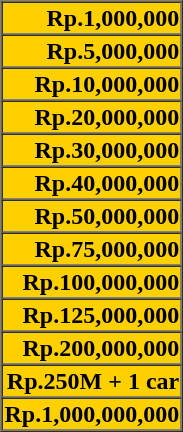<table border=1 cellspacing=0 cellpadding=1 width=100px bgcolor=#FFED00|->
<tr>
<td align=right><strong>Rp.1,000,000</strong></td>
</tr>
<tr>
<td align=right><strong>Rp.5,000,000</strong></td>
</tr>
<tr>
<td align=right><strong>Rp.10,000,000</strong></td>
</tr>
<tr>
<td align=right><strong>Rp.20,000,000</strong></td>
</tr>
<tr>
<td align=right><strong>Rp.30,000,000</strong></td>
</tr>
<tr>
<td align=right><strong>Rp.40,000,000</strong></td>
</tr>
<tr>
<td align=right><strong>Rp.50,000,000</strong></td>
</tr>
<tr>
<td align=right><strong>Rp.75,000,000</strong></td>
</tr>
<tr>
<td align=right><strong>Rp.100,000,000</strong></td>
</tr>
<tr>
<td align=right><strong>Rp.125,000,000</strong></td>
</tr>
<tr>
<td align=right><strong>Rp.200,000,000</strong></td>
</tr>
<tr>
<td align=right><strong>Rp.250M + 1 car</strong></td>
</tr>
<tr>
<td align=right><strong>Rp.1,000,000,000</strong></td>
</tr>
</table>
